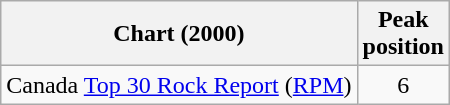<table class="wikitable sortable">
<tr>
<th>Chart (2000)</th>
<th>Peak<br>position</th>
</tr>
<tr>
<td>Canada <a href='#'>Top 30 Rock Report</a> (<a href='#'>RPM</a>)</td>
<td align="center">6</td>
</tr>
</table>
